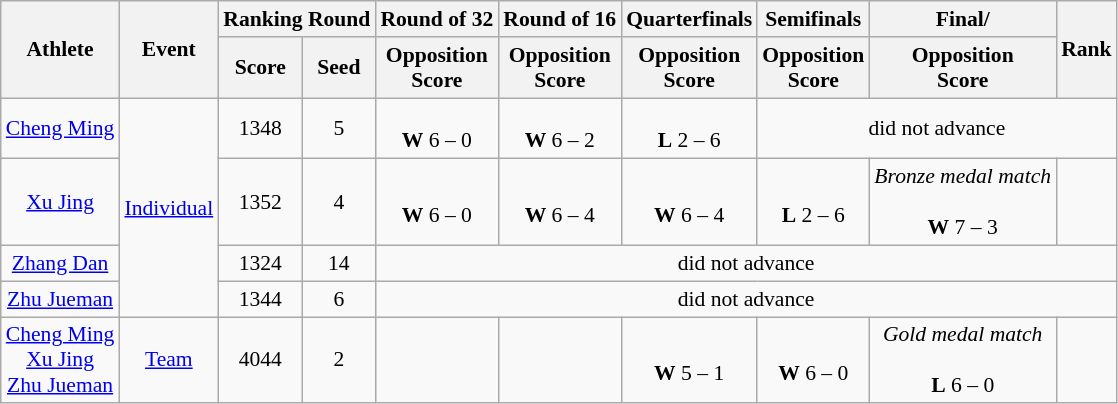<table class="wikitable" style="font-size:90%">
<tr>
<th rowspan=2>Athlete</th>
<th rowspan=2>Event</th>
<th colspan=2>Ranking Round</th>
<th>Round of 32</th>
<th>Round of 16</th>
<th>Quarterfinals</th>
<th>Semifinals</th>
<th>Final/</th>
<th rowspan=2>Rank</th>
</tr>
<tr>
<th>Score</th>
<th>Seed</th>
<th>Opposition<br>Score</th>
<th>Opposition<br>Score</th>
<th>Opposition<br>Score</th>
<th>Opposition<br>Score</th>
<th>Opposition<br>Score</th>
</tr>
<tr align=center>
<td><a href='#'>Cheng Ming</a></td>
<td rowspan=4><a href='#'>Individual</a></td>
<td>1348</td>
<td>5</td>
<td><br><strong>W</strong> 6 – 0</td>
<td><br><strong>W</strong> 6 – 2</td>
<td><br><strong>L</strong> 2 – 6</td>
<td colspan=3>did not advance</td>
</tr>
<tr align=center>
<td><a href='#'>Xu Jing</a></td>
<td>1352</td>
<td>4</td>
<td><br><strong>W</strong> 6 – 0</td>
<td><br><strong>W</strong> 6 – 4</td>
<td><br><strong>W</strong> 6 – 4</td>
<td><br><strong>L</strong> 2 – 6</td>
<td><em>Bronze medal match</em><br><br><strong>W</strong> 7 – 3</td>
<td></td>
</tr>
<tr align=center>
<td><a href='#'>Zhang Dan</a></td>
<td>1324</td>
<td>14</td>
<td colspan=6>did not advance</td>
</tr>
<tr align=center>
<td><a href='#'>Zhu Jueman</a></td>
<td>1344</td>
<td>6</td>
<td colspan=6>did not advance</td>
</tr>
<tr align=center>
<td><a href='#'>Cheng Ming</a><br><a href='#'>Xu Jing</a><br><a href='#'>Zhu Jueman</a></td>
<td><a href='#'>Team</a></td>
<td>4044</td>
<td>2</td>
<td></td>
<td></td>
<td><br><strong>W</strong> 5 – 1</td>
<td><br><strong>W</strong> 6 – 0</td>
<td><em>Gold medal match</em><br><br><strong>L</strong> 6 – 0</td>
<td></td>
</tr>
</table>
